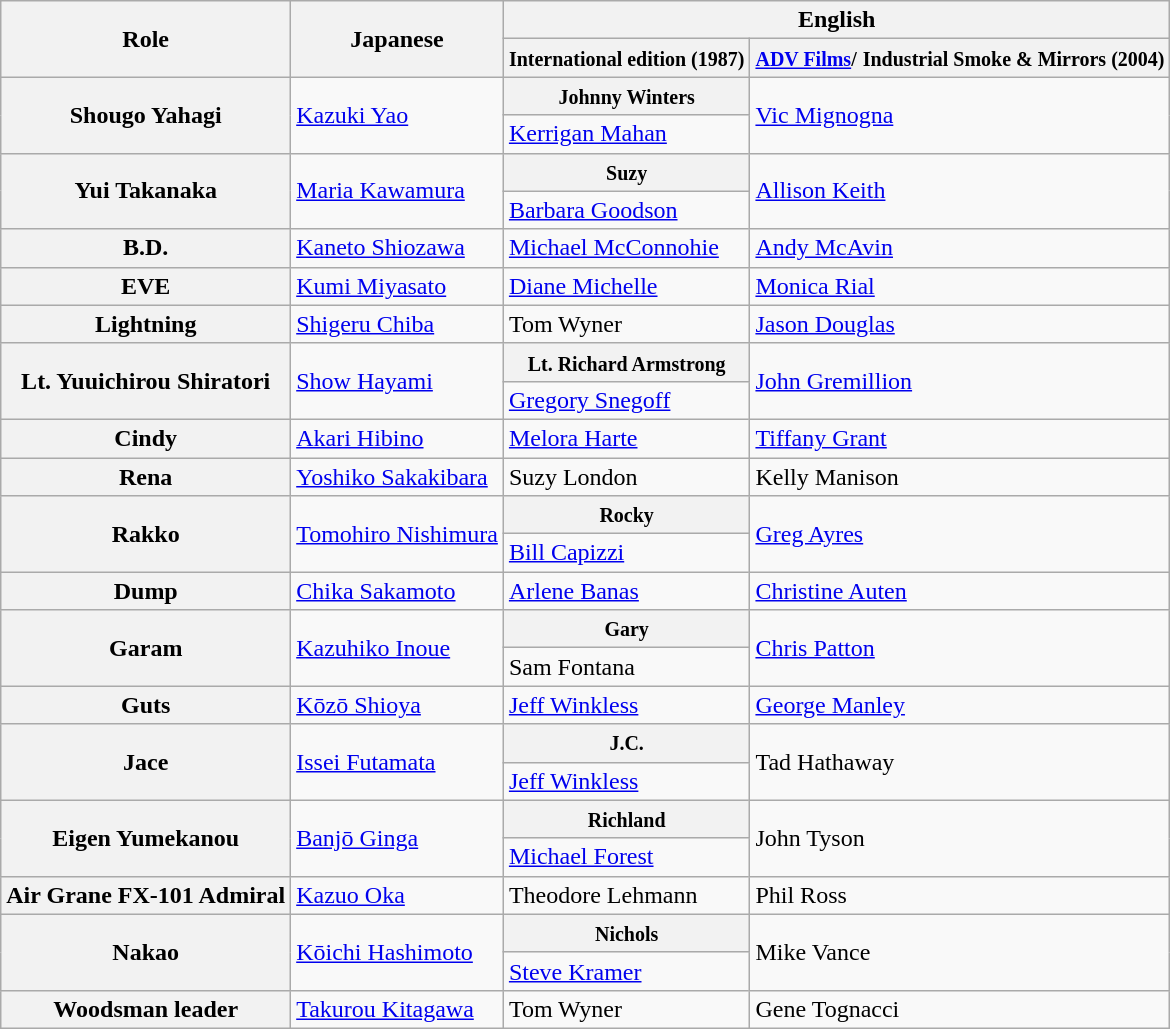<table class="wikitable mw-collapsible">
<tr>
<th rowspan="2">Role</th>
<th rowspan="2">Japanese</th>
<th colspan="2">English</th>
</tr>
<tr>
<th><small>International edition (1987)</small></th>
<th><small><a href='#'>ADV Films</a>/</small> <small>Industrial Smoke & Mirrors (2004)</small></th>
</tr>
<tr>
<th rowspan="2">Shougo Yahagi</th>
<td rowspan="2"><a href='#'>Kazuki Yao</a></td>
<th><small>Johnny Winters</small></th>
<td rowspan="2"><a href='#'>Vic Mignogna</a></td>
</tr>
<tr>
<td><a href='#'>Kerrigan Mahan</a></td>
</tr>
<tr>
<th rowspan="2">Yui Takanaka</th>
<td rowspan="2"><a href='#'>Maria Kawamura</a></td>
<th><small>Suzy</small></th>
<td rowspan="2"><a href='#'>Allison Keith</a></td>
</tr>
<tr>
<td><a href='#'>Barbara Goodson</a></td>
</tr>
<tr>
<th>B.D.</th>
<td><a href='#'>Kaneto Shiozawa</a></td>
<td><a href='#'>Michael McConnohie</a></td>
<td><a href='#'>Andy McAvin</a></td>
</tr>
<tr>
<th>EVE</th>
<td><a href='#'>Kumi Miyasato</a></td>
<td><a href='#'>Diane Michelle</a></td>
<td><a href='#'>Monica Rial</a></td>
</tr>
<tr>
<th>Lightning</th>
<td><a href='#'>Shigeru Chiba</a></td>
<td>Tom Wyner</td>
<td><a href='#'>Jason Douglas</a></td>
</tr>
<tr>
<th rowspan="2">Lt. Yuuichirou Shiratori</th>
<td rowspan="2"><a href='#'>Show Hayami</a></td>
<th><small>Lt. Richard Armstrong</small></th>
<td rowspan="2"><a href='#'>John Gremillion</a></td>
</tr>
<tr>
<td><a href='#'>Gregory Snegoff</a></td>
</tr>
<tr>
<th>Cindy</th>
<td><a href='#'>Akari Hibino</a></td>
<td><a href='#'>Melora Harte</a></td>
<td><a href='#'>Tiffany Grant</a></td>
</tr>
<tr>
<th>Rena</th>
<td><a href='#'>Yoshiko Sakakibara</a></td>
<td>Suzy London</td>
<td>Kelly Manison</td>
</tr>
<tr>
<th rowspan="2">Rakko</th>
<td rowspan="2"><a href='#'>Tomohiro Nishimura</a></td>
<th><small>Rocky</small></th>
<td rowspan="2"><a href='#'>Greg Ayres</a></td>
</tr>
<tr>
<td><a href='#'>Bill Capizzi</a></td>
</tr>
<tr>
<th>Dump</th>
<td><a href='#'>Chika Sakamoto</a></td>
<td><a href='#'>Arlene Banas</a></td>
<td><a href='#'>Christine Auten</a></td>
</tr>
<tr>
<th rowspan="2">Garam</th>
<td rowspan="2"><a href='#'>Kazuhiko Inoue</a></td>
<th><small>Gary</small></th>
<td rowspan="2"><a href='#'>Chris Patton</a></td>
</tr>
<tr>
<td>Sam Fontana</td>
</tr>
<tr>
<th>Guts</th>
<td><a href='#'>Kōzō Shioya</a></td>
<td><a href='#'>Jeff Winkless</a></td>
<td><a href='#'>George Manley</a></td>
</tr>
<tr>
<th rowspan="2">Jace</th>
<td rowspan="2"><a href='#'>Issei Futamata</a></td>
<th><small>J.C.</small></th>
<td rowspan="2">Tad Hathaway</td>
</tr>
<tr>
<td><a href='#'>Jeff Winkless</a></td>
</tr>
<tr>
<th rowspan="2">Eigen Yumekanou</th>
<td rowspan="2"><a href='#'>Banjō Ginga</a></td>
<th><small>Richland</small></th>
<td rowspan="2">John Tyson</td>
</tr>
<tr>
<td><a href='#'>Michael Forest</a></td>
</tr>
<tr>
<th>Air Grane FX-101 Admiral</th>
<td><a href='#'>Kazuo Oka</a></td>
<td>Theodore Lehmann</td>
<td>Phil Ross</td>
</tr>
<tr>
<th rowspan="2">Nakao</th>
<td rowspan="2"><a href='#'>Kōichi Hashimoto</a></td>
<th><small>Nichols</small></th>
<td rowspan="2">Mike Vance</td>
</tr>
<tr>
<td><a href='#'>Steve Kramer</a></td>
</tr>
<tr>
<th>Woodsman leader</th>
<td><a href='#'>Takurou Kitagawa</a></td>
<td>Tom Wyner</td>
<td>Gene Tognacci</td>
</tr>
</table>
